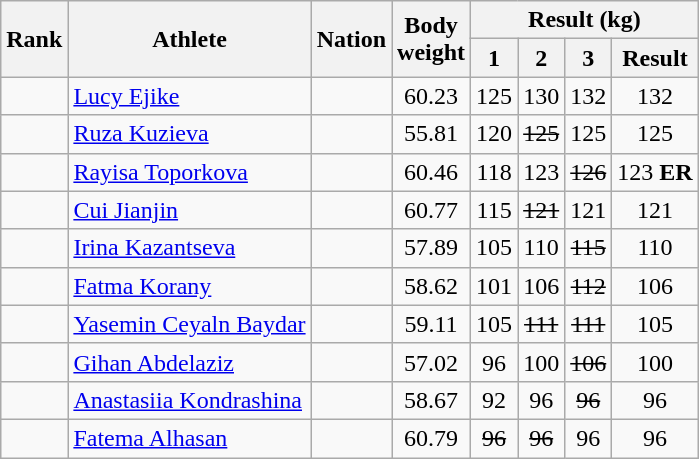<table class="wikitable sortable" style="text-align:center;">
<tr>
<th rowspan=2>Rank</th>
<th rowspan=2>Athlete</th>
<th rowspan=2>Nation</th>
<th rowspan=2>Body<br>weight</th>
<th colspan=4>Result (kg)</th>
</tr>
<tr>
<th>1</th>
<th>2</th>
<th>3</th>
<th>Result</th>
</tr>
<tr>
<td></td>
<td align=left><a href='#'>Lucy Ejike</a></td>
<td align=left></td>
<td>60.23</td>
<td>125</td>
<td>130</td>
<td>132</td>
<td>132</td>
</tr>
<tr>
<td></td>
<td align=left><a href='#'>Ruza Kuzieva</a></td>
<td align=left></td>
<td>55.81</td>
<td>120</td>
<td><s>125</s></td>
<td>125</td>
<td>125</td>
</tr>
<tr>
<td></td>
<td align=left><a href='#'>Rayisa Toporkova</a></td>
<td align=left></td>
<td>60.46</td>
<td>118</td>
<td>123</td>
<td><s>126</s></td>
<td>123 <strong>ER</strong></td>
</tr>
<tr>
<td></td>
<td align=left><a href='#'>Cui Jianjin</a></td>
<td align=left></td>
<td>60.77</td>
<td>115</td>
<td><s>121</s></td>
<td>121</td>
<td>121</td>
</tr>
<tr>
<td></td>
<td align=left><a href='#'>Irina Kazantseva</a></td>
<td align=left></td>
<td>57.89</td>
<td>105</td>
<td>110</td>
<td><s>115</s></td>
<td>110</td>
</tr>
<tr>
<td></td>
<td align=left><a href='#'>Fatma Korany</a></td>
<td align=left></td>
<td>58.62</td>
<td>101</td>
<td>106</td>
<td><s>112</s></td>
<td>106</td>
</tr>
<tr>
<td></td>
<td align=left><a href='#'>Yasemin Ceyaln Baydar</a></td>
<td align=left></td>
<td>59.11</td>
<td>105</td>
<td><s>111</s></td>
<td><s>111</s></td>
<td>105</td>
</tr>
<tr>
<td></td>
<td align=left><a href='#'>Gihan Abdelaziz</a></td>
<td align=left></td>
<td>57.02</td>
<td>96</td>
<td>100</td>
<td><s>106</s></td>
<td>100</td>
</tr>
<tr>
<td></td>
<td align=left><a href='#'>Anastasiia Kondrashina</a></td>
<td align=left></td>
<td>58.67</td>
<td>92</td>
<td>96</td>
<td><s>96</s></td>
<td>96</td>
</tr>
<tr>
<td></td>
<td align=left><a href='#'>Fatema Alhasan</a></td>
<td align=left></td>
<td>60.79</td>
<td><s>96</s></td>
<td><s>96</s></td>
<td>96</td>
<td>96</td>
</tr>
</table>
